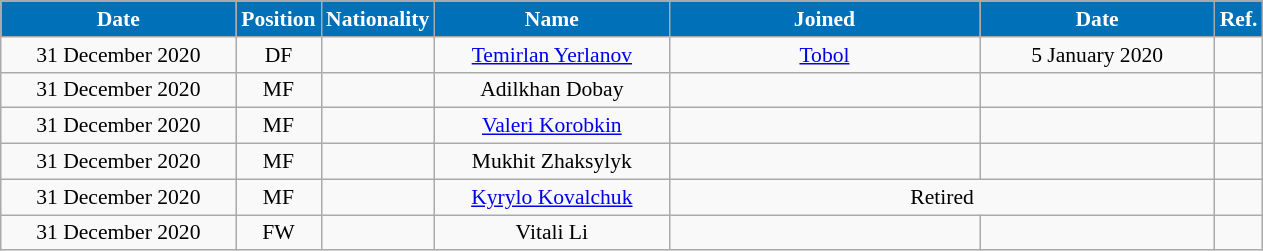<table class="wikitable"  style="text-align:center; font-size:90%; ">
<tr>
<th style="background:#0070B8; color:#FFFFFF; width:150px;">Date</th>
<th style="background:#0070B8; color:#FFFFFF; width:50px;">Position</th>
<th style="background:#0070B8; color:#FFFFFF; width:50px;">Nationality</th>
<th style="background:#0070B8; color:#FFFFFF; width:150px;">Name</th>
<th style="background:#0070B8; color:#FFFFFF; width:200px;">Joined</th>
<th style="background:#0070B8; color:#FFFFFF; width:150px;">Date</th>
<th style="background:#0070B8; color:#FFFFFF; width:25px;">Ref.</th>
</tr>
<tr>
<td>31 December 2020</td>
<td>DF</td>
<td></td>
<td><a href='#'>Temirlan Yerlanov</a></td>
<td><a href='#'>Tobol</a></td>
<td>5 January 2020</td>
<td></td>
</tr>
<tr>
<td>31 December 2020</td>
<td>MF</td>
<td></td>
<td>Adilkhan Dobay</td>
<td></td>
<td></td>
<td></td>
</tr>
<tr>
<td>31 December 2020</td>
<td>MF</td>
<td></td>
<td><a href='#'>Valeri Korobkin</a></td>
<td></td>
<td></td>
<td></td>
</tr>
<tr>
<td>31 December 2020</td>
<td>MF</td>
<td></td>
<td>Mukhit Zhaksylyk</td>
<td></td>
<td></td>
<td></td>
</tr>
<tr>
<td>31 December 2020</td>
<td>MF</td>
<td></td>
<td><a href='#'>Kyrylo Kovalchuk</a></td>
<td colspan="2">Retired</td>
<td></td>
</tr>
<tr>
<td>31 December 2020</td>
<td>FW</td>
<td></td>
<td>Vitali Li</td>
<td></td>
<td></td>
<td></td>
</tr>
</table>
